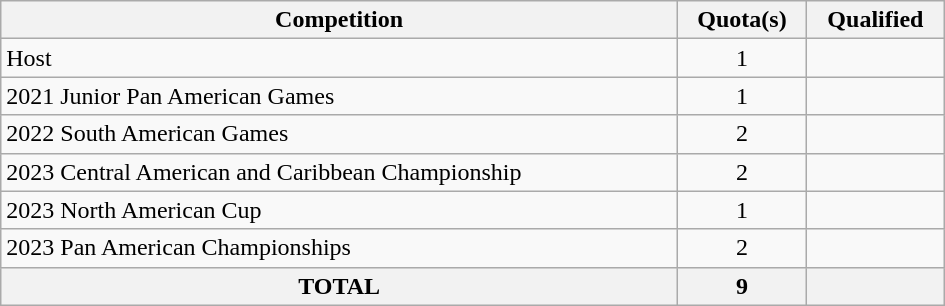<table class = "wikitable" width=630>
<tr>
<th>Competition</th>
<th>Quota(s)</th>
<th>Qualified</th>
</tr>
<tr>
<td>Host</td>
<td align="center">1</td>
<td></td>
</tr>
<tr>
<td>2021 Junior Pan American Games</td>
<td align="center">1</td>
<td></td>
</tr>
<tr>
<td>2022 South American Games</td>
<td align="center">2</td>
<td><br></td>
</tr>
<tr>
<td>2023 Central American and Caribbean Championship</td>
<td align="center">2</td>
<td><br></td>
</tr>
<tr>
<td>2023 North American Cup</td>
<td align="center">1</td>
<td></td>
</tr>
<tr>
<td>2023 Pan American Championships</td>
<td align="center">2</td>
<td><br></td>
</tr>
<tr>
<th>TOTAL</th>
<th>9</th>
<th></th>
</tr>
</table>
